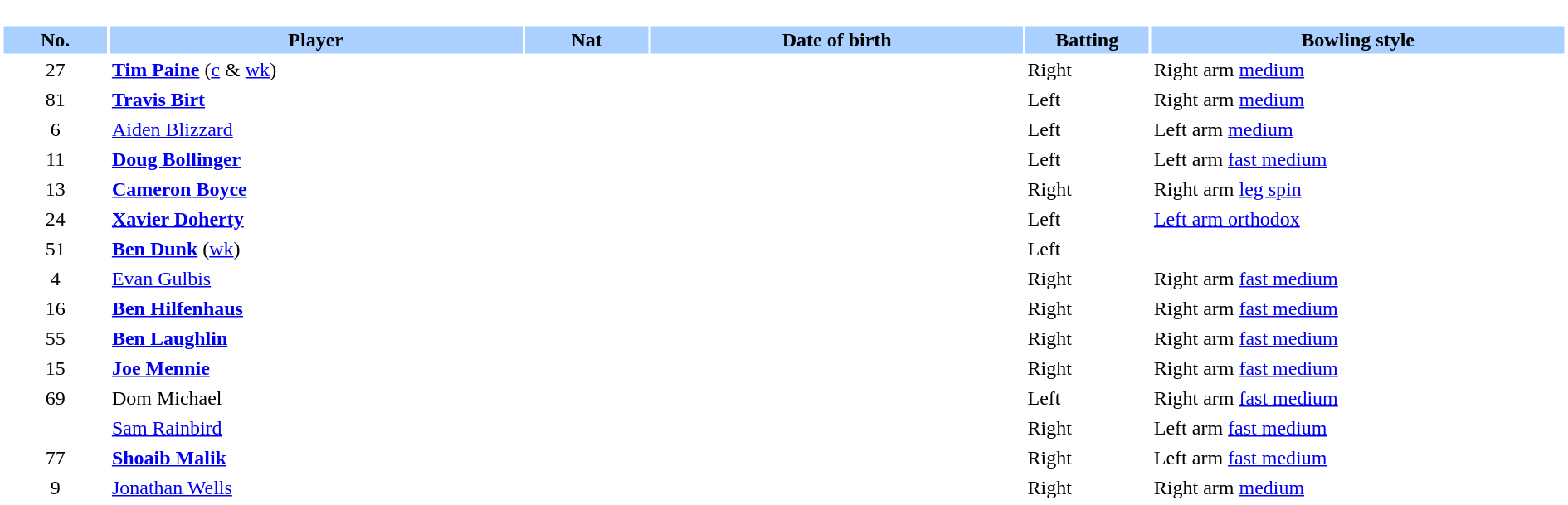<table border="0" style="width:100%;">
<tr>
<td style="vertical-align:top; background:#fff; width:90%;"><br><table border="0" cellspacing="2" cellpadding="2" style="width:100%;">
<tr style="background:#aad0ff;">
<th scope="col" style="width:5%;">No.</th>
<th scope="col" style="width:20%;">Player</th>
<th scope="col" style="width:6%;">Nat</th>
<th scope="col" style="width:18%;">Date of birth</th>
<th scope="col" style="width:6%;">Batting</th>
<th scope="col" style="width:20%;">Bowling style</th>
</tr>
<tr>
<td style="text-align:center">27</td>
<td><strong><a href='#'>Tim Paine</a></strong>  (<a href='#'>c</a> & <a href='#'>wk</a>)</td>
<td style="text-align:center"></td>
<td></td>
<td>Right</td>
<td>Right arm <a href='#'>medium</a></td>
</tr>
<tr>
<td style="text-align:center">81</td>
<td><strong><a href='#'>Travis Birt</a></strong></td>
<td style="text-align:center"></td>
<td></td>
<td>Left</td>
<td>Right arm <a href='#'>medium</a></td>
</tr>
<tr>
<td style="text-align:center">6</td>
<td><a href='#'>Aiden Blizzard</a></td>
<td style="text-align:center"></td>
<td></td>
<td>Left</td>
<td>Left arm <a href='#'>medium</a></td>
</tr>
<tr>
<td style="text-align:center">11</td>
<td><strong><a href='#'>Doug Bollinger</a></strong></td>
<td style="text-align:center"></td>
<td></td>
<td>Left</td>
<td>Left arm <a href='#'>fast medium</a></td>
</tr>
<tr>
<td style="text-align:center">13</td>
<td><strong><a href='#'>Cameron Boyce</a></strong></td>
<td style="text-align:center"></td>
<td></td>
<td>Right</td>
<td>Right arm <a href='#'>leg spin</a></td>
</tr>
<tr>
<td style="text-align:center">24</td>
<td><strong><a href='#'>Xavier Doherty</a></strong></td>
<td style="text-align:center"></td>
<td></td>
<td>Left</td>
<td><a href='#'>Left arm orthodox</a></td>
</tr>
<tr>
<td style="text-align:center">51</td>
<td><strong><a href='#'>Ben Dunk</a></strong> (<a href='#'>wk</a>)</td>
<td style="text-align:center"></td>
<td></td>
<td>Left</td>
<td></td>
</tr>
<tr>
<td style="text-align:center">4</td>
<td><a href='#'>Evan Gulbis</a></td>
<td style="text-align:center"></td>
<td></td>
<td>Right</td>
<td>Right arm <a href='#'>fast medium</a></td>
</tr>
<tr>
<td style="text-align:center">16</td>
<td><strong><a href='#'>Ben Hilfenhaus</a></strong></td>
<td style="text-align:center"></td>
<td></td>
<td>Right</td>
<td>Right arm <a href='#'>fast medium</a></td>
</tr>
<tr>
<td style="text-align:center">55</td>
<td><strong><a href='#'>Ben Laughlin</a></strong></td>
<td style="text-align:center"></td>
<td></td>
<td>Right</td>
<td>Right arm <a href='#'>fast medium</a></td>
</tr>
<tr>
<td style="text-align:center">15</td>
<td><strong><a href='#'>Joe Mennie</a></strong></td>
<td style="text-align:center"></td>
<td></td>
<td>Right</td>
<td>Right arm <a href='#'>fast medium</a></td>
</tr>
<tr>
<td style="text-align:center">69</td>
<td>Dom Michael</td>
<td style="text-align:center"></td>
<td></td>
<td>Left</td>
<td>Right arm <a href='#'>fast medium</a></td>
</tr>
<tr>
<td style="text-align:center"></td>
<td><a href='#'>Sam Rainbird</a></td>
<td style="text-align:center"></td>
<td></td>
<td>Right</td>
<td>Left arm <a href='#'>fast medium</a></td>
</tr>
<tr>
<td style="text-align:center">77</td>
<td><strong><a href='#'>Shoaib Malik</a></strong></td>
<td style="text-align:center"></td>
<td></td>
<td>Right</td>
<td>Left arm <a href='#'>fast medium</a></td>
</tr>
<tr>
<td style="text-align:center">9</td>
<td><a href='#'>Jonathan Wells</a></td>
<td style="text-align:center"></td>
<td></td>
<td>Right</td>
<td>Right arm <a href='#'>medium</a></td>
</tr>
</table>
</td>
</tr>
</table>
